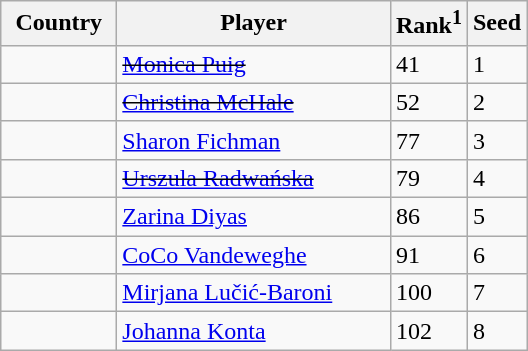<table class="sortable wikitable">
<tr>
<th width="70">Country</th>
<th width="175">Player</th>
<th>Rank<sup>1</sup></th>
<th>Seed</th>
</tr>
<tr>
<td></td>
<td><s><a href='#'>Monica Puig</a></s></td>
<td>41</td>
<td>1</td>
</tr>
<tr>
<td></td>
<td><s><a href='#'>Christina McHale</a></s></td>
<td>52</td>
<td>2</td>
</tr>
<tr>
<td></td>
<td><a href='#'>Sharon Fichman</a></td>
<td>77</td>
<td>3</td>
</tr>
<tr>
<td></td>
<td><s><a href='#'>Urszula Radwańska</a></s></td>
<td>79</td>
<td>4</td>
</tr>
<tr>
<td></td>
<td><a href='#'>Zarina Diyas</a></td>
<td>86</td>
<td>5</td>
</tr>
<tr>
<td></td>
<td><a href='#'>CoCo Vandeweghe</a></td>
<td>91</td>
<td>6</td>
</tr>
<tr>
<td></td>
<td><a href='#'>Mirjana Lučić-Baroni</a></td>
<td>100</td>
<td>7</td>
</tr>
<tr>
<td></td>
<td><a href='#'>Johanna Konta</a></td>
<td>102</td>
<td>8</td>
</tr>
</table>
